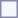<table style="border:1px solid #8888aa; background-color:#f7f8ff; padding:5px; font-size:95%; margin: 0px 12px 12px 0px;">
<tr style="background:#ccc;">
</tr>
</table>
